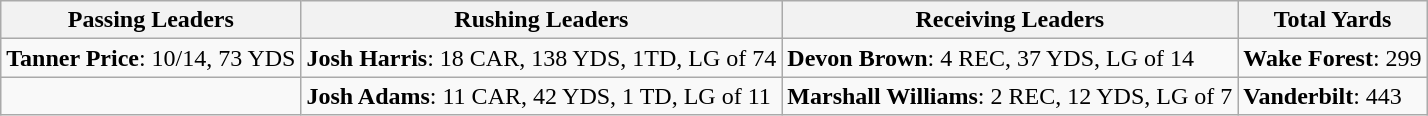<table class="wikitable">
<tr>
<th>Passing Leaders</th>
<th>Rushing Leaders</th>
<th>Receiving Leaders</th>
<th>Total Yards</th>
</tr>
<tr>
<td><strong>Tanner Price</strong>: 10/14, 73 YDS</td>
<td><strong>Josh Harris</strong>: 18 CAR, 138 YDS, 1TD, LG of 74</td>
<td><strong>Devon Brown</strong>: 4 REC, 37 YDS, LG of 14</td>
<td><strong>Wake Forest</strong>: 299</td>
</tr>
<tr>
<td></td>
<td><strong>Josh Adams</strong>: 11 CAR, 42 YDS, 1 TD, LG of 11</td>
<td><strong>Marshall Williams</strong>: 2 REC, 12 YDS, LG of 7</td>
<td><strong>Vanderbilt</strong>: 443</td>
</tr>
</table>
